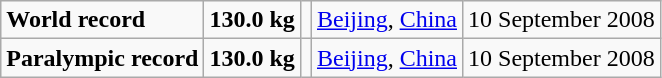<table class="wikitable">
<tr>
<td><strong>World record</strong></td>
<td><strong>130.0 kg</strong></td>
<td></td>
<td><a href='#'>Beijing</a>, <a href='#'>China</a></td>
<td>10 September 2008</td>
</tr>
<tr>
<td><strong>Paralympic record</strong></td>
<td><strong>130.0 kg</strong></td>
<td></td>
<td><a href='#'>Beijing</a>, <a href='#'>China</a></td>
<td>10 September 2008</td>
</tr>
</table>
